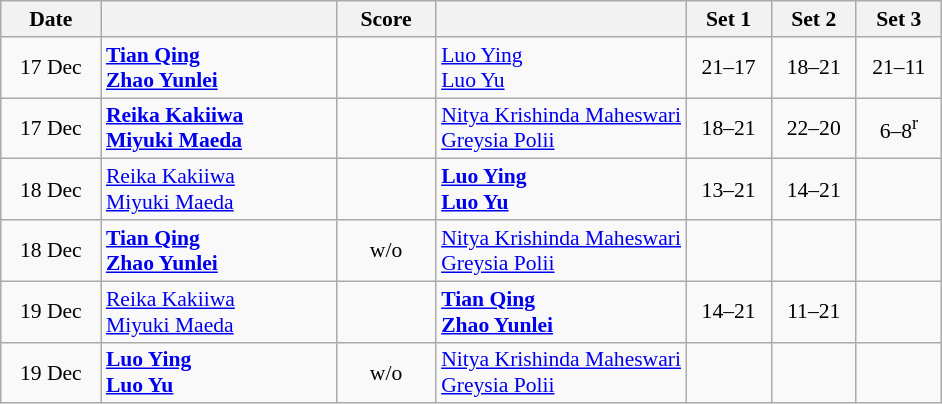<table class="wikitable" style="text-align: center; font-size:90% ">
<tr>
<th width="60">Date</th>
<th align="right" width="150"></th>
<th width="60">Score</th>
<th align="left" width="150"></th>
<th width="50">Set 1</th>
<th width="50">Set 2</th>
<th width="50">Set 3</th>
</tr>
<tr>
<td>17 Dec</td>
<td align=left><strong> <a href='#'>Tian Qing</a><br> <a href='#'>Zhao Yunlei</a></strong></td>
<td align=center></td>
<td align=left> <a href='#'>Luo Ying</a><br> <a href='#'>Luo Yu</a></td>
<td>21–17</td>
<td>18–21</td>
<td>21–11</td>
</tr>
<tr>
<td>17 Dec</td>
<td align=left><strong> <a href='#'>Reika Kakiiwa</a><br> <a href='#'>Miyuki Maeda</a></strong></td>
<td align=center></td>
<td align=left nowrap> <a href='#'>Nitya Krishinda Maheswari</a><br> <a href='#'>Greysia Polii</a></td>
<td>18–21</td>
<td>22–20</td>
<td>6–8<sup>r</sup></td>
</tr>
<tr>
<td>18 Dec</td>
<td align=left> <a href='#'>Reika Kakiiwa</a><br> <a href='#'>Miyuki Maeda</a></td>
<td align=center></td>
<td align=left><strong> <a href='#'>Luo Ying</a><br> <a href='#'>Luo Yu</a></strong></td>
<td>13–21</td>
<td>14–21</td>
<td></td>
</tr>
<tr>
<td>18 Dec</td>
<td align=left><strong> <a href='#'>Tian Qing</a><br> <a href='#'>Zhao Yunlei</a></strong></td>
<td align=center>w/o</td>
<td align=left nowrap> <a href='#'>Nitya Krishinda Maheswari</a><br> <a href='#'>Greysia Polii</a></td>
<td></td>
<td></td>
<td></td>
</tr>
<tr>
<td>19 Dec</td>
<td align=left> <a href='#'>Reika Kakiiwa</a><br> <a href='#'>Miyuki Maeda</a></td>
<td align=center></td>
<td align=left><strong> <a href='#'>Tian Qing</a><br> <a href='#'>Zhao Yunlei</a></strong></td>
<td>14–21</td>
<td>11–21</td>
<td></td>
</tr>
<tr>
<td>19 Dec</td>
<td align=left><strong> <a href='#'>Luo Ying</a><br> <a href='#'>Luo Yu</a></strong></td>
<td align=center>w/o</td>
<td align=left nowrap> <a href='#'>Nitya Krishinda Maheswari</a><br> <a href='#'>Greysia Polii</a></td>
<td></td>
<td></td>
<td></td>
</tr>
</table>
